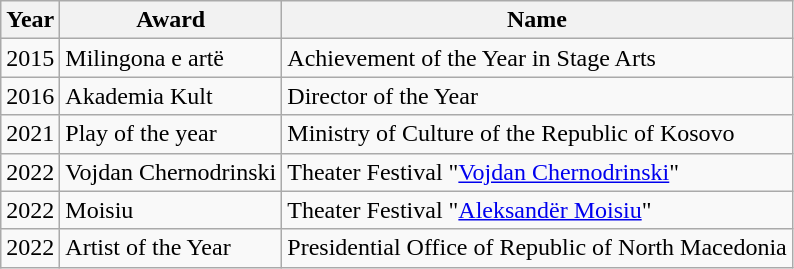<table class="wikitable">
<tr>
<th>Year</th>
<th>Award</th>
<th>Name</th>
</tr>
<tr>
<td>2015</td>
<td>Milingona e artë</td>
<td>Achievement of the Year in Stage Arts</td>
</tr>
<tr>
<td>2016</td>
<td>Akademia Kult</td>
<td>Director of the Year</td>
</tr>
<tr>
<td>2021</td>
<td>Play of the year</td>
<td>Ministry of Culture of the Republic of Kosovo</td>
</tr>
<tr>
<td>2022</td>
<td>Vojdan Chernodrinski</td>
<td>Theater Festival "<a href='#'>Vojdan Chernodrinski</a>"</td>
</tr>
<tr>
<td>2022</td>
<td>Moisiu</td>
<td>Theater Festival "<a href='#'>Aleksandër Moisiu</a>"</td>
</tr>
<tr>
<td>2022</td>
<td>Artist of the Year</td>
<td>Presidential Office of Republic of North Macedonia </td>
</tr>
</table>
